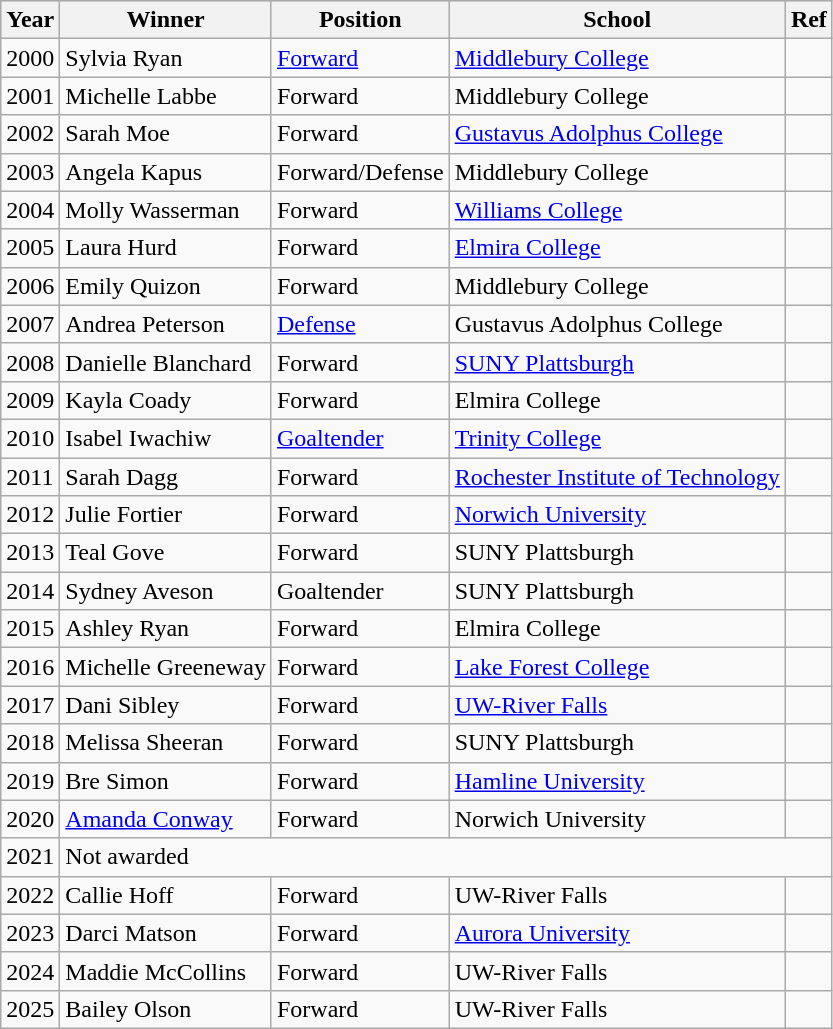<table class="wikitable sortable">
<tr style="background:#e5e5e5;">
<th>Year</th>
<th>Winner</th>
<th>Position</th>
<th>School</th>
<th>Ref</th>
</tr>
<tr>
<td>2000</td>
<td>Sylvia Ryan</td>
<td><a href='#'>Forward</a></td>
<td><a href='#'>Middlebury College</a></td>
<td></td>
</tr>
<tr>
<td>2001</td>
<td>Michelle Labbe</td>
<td>Forward</td>
<td>Middlebury College</td>
<td></td>
</tr>
<tr>
<td>2002</td>
<td>Sarah Moe</td>
<td>Forward</td>
<td><a href='#'>Gustavus Adolphus College</a></td>
<td></td>
</tr>
<tr>
<td>2003</td>
<td>Angela Kapus</td>
<td>Forward/Defense</td>
<td>Middlebury College</td>
<td></td>
</tr>
<tr>
<td>2004</td>
<td>Molly Wasserman</td>
<td>Forward</td>
<td><a href='#'>Williams College</a></td>
<td></td>
</tr>
<tr>
<td>2005</td>
<td>Laura Hurd</td>
<td>Forward</td>
<td><a href='#'>Elmira College</a></td>
<td></td>
</tr>
<tr>
<td>2006</td>
<td>Emily Quizon</td>
<td>Forward</td>
<td>Middlebury College</td>
<td></td>
</tr>
<tr>
<td>2007</td>
<td>Andrea Peterson</td>
<td><a href='#'>Defense</a></td>
<td>Gustavus Adolphus College</td>
<td></td>
</tr>
<tr>
<td>2008</td>
<td>Danielle Blanchard</td>
<td>Forward</td>
<td><a href='#'>SUNY Plattsburgh</a></td>
<td></td>
</tr>
<tr>
<td>2009</td>
<td>Kayla Coady</td>
<td>Forward</td>
<td>Elmira College</td>
<td></td>
</tr>
<tr>
<td>2010</td>
<td>Isabel Iwachiw</td>
<td><a href='#'>Goaltender</a></td>
<td><a href='#'>Trinity College</a></td>
<td></td>
</tr>
<tr>
<td>2011</td>
<td>Sarah Dagg</td>
<td>Forward</td>
<td><a href='#'>Rochester Institute of Technology</a></td>
<td></td>
</tr>
<tr>
<td>2012</td>
<td>Julie Fortier</td>
<td>Forward</td>
<td><a href='#'>Norwich University</a></td>
<td></td>
</tr>
<tr>
<td>2013</td>
<td>Teal Gove</td>
<td>Forward</td>
<td>SUNY Plattsburgh</td>
<td></td>
</tr>
<tr>
<td>2014</td>
<td>Sydney Aveson</td>
<td>Goaltender</td>
<td>SUNY Plattsburgh</td>
<td></td>
</tr>
<tr>
<td>2015</td>
<td>Ashley Ryan</td>
<td>Forward</td>
<td>Elmira College</td>
<td></td>
</tr>
<tr>
<td>2016</td>
<td>Michelle Greeneway</td>
<td>Forward</td>
<td><a href='#'>Lake Forest College</a></td>
<td></td>
</tr>
<tr>
<td>2017</td>
<td>Dani Sibley</td>
<td>Forward</td>
<td><a href='#'>UW-River Falls</a></td>
<td></td>
</tr>
<tr>
<td>2018</td>
<td>Melissa Sheeran</td>
<td>Forward</td>
<td>SUNY Plattsburgh</td>
<td></td>
</tr>
<tr>
<td>2019</td>
<td>Bre Simon</td>
<td>Forward</td>
<td><a href='#'>Hamline University</a></td>
<td></td>
</tr>
<tr>
<td>2020</td>
<td><a href='#'>Amanda Conway</a></td>
<td>Forward</td>
<td>Norwich University</td>
<td></td>
</tr>
<tr>
<td>2021</td>
<td colspan="4">Not awarded</td>
</tr>
<tr>
<td>2022</td>
<td>Callie Hoff</td>
<td>Forward</td>
<td>UW-River Falls</td>
<td></td>
</tr>
<tr>
<td>2023</td>
<td>Darci Matson</td>
<td>Forward</td>
<td><a href='#'>Aurora University</a></td>
<td></td>
</tr>
<tr>
<td>2024</td>
<td>Maddie McCollins</td>
<td>Forward</td>
<td>UW-River Falls</td>
<td></td>
</tr>
<tr>
<td>2025</td>
<td>Bailey Olson</td>
<td>Forward</td>
<td>UW-River Falls</td>
<td></td>
</tr>
</table>
